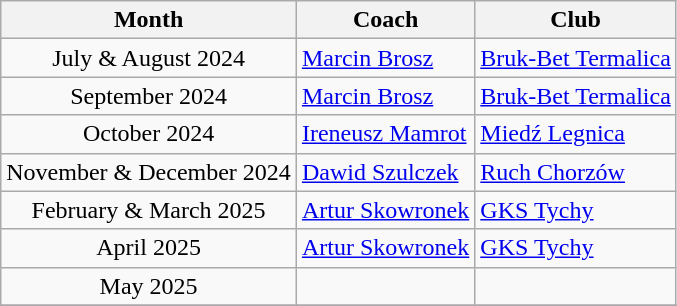<table class="wikitable" style="text-align:center">
<tr>
<th>Month</th>
<th>Coach</th>
<th>Club</th>
</tr>
<tr>
<td>July & August 2024</td>
<td style="text-align:left"> <a href='#'>Marcin Brosz</a></td>
<td style="text-align:left"><a href='#'>Bruk-Bet Termalica</a></td>
</tr>
<tr>
<td>September 2024</td>
<td style="text-align:left"> <a href='#'>Marcin Brosz</a></td>
<td style="text-align:left"><a href='#'>Bruk-Bet Termalica</a></td>
</tr>
<tr>
<td>October 2024</td>
<td style="text-align:left"> <a href='#'>Ireneusz Mamrot</a></td>
<td style="text-align:left"><a href='#'>Miedź Legnica</a></td>
</tr>
<tr>
<td>November & December 2024</td>
<td style="text-align:left"> <a href='#'>Dawid Szulczek</a></td>
<td style="text-align:left"><a href='#'>Ruch Chorzów</a></td>
</tr>
<tr>
<td>February & March 2025</td>
<td style="text-align:left"> <a href='#'>Artur Skowronek</a></td>
<td style="text-align:left"><a href='#'>GKS Tychy</a></td>
</tr>
<tr>
<td>April 2025</td>
<td style="text-align:left"> <a href='#'>Artur Skowronek</a></td>
<td style="text-align:left"><a href='#'>GKS Tychy</a></td>
</tr>
<tr>
<td>May 2025</td>
<td style="text-align:left"></td>
<td style="text-align:left"></td>
</tr>
<tr>
</tr>
</table>
